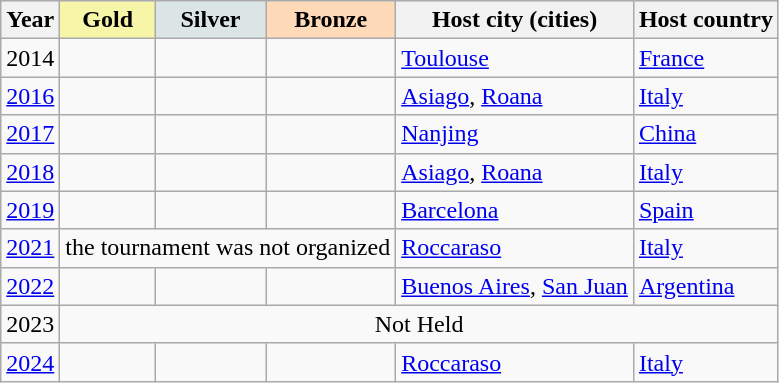<table class="wikitable sortable">
<tr bgcolor="#efefef" align=left>
<th>Year</th>
<th style="background-color: #F7F6A8;"> Gold</th>
<th style="background-color: #DCE5E5;"> Silver</th>
<th style="background-color: #FFDAB9;"> Bronze</th>
<th>Host city (cities)</th>
<th>Host country</th>
</tr>
<tr>
<td>2014</td>
<td></td>
<td></td>
<td></td>
<td><a href='#'>Toulouse</a></td>
<td><a href='#'>France</a></td>
</tr>
<tr>
<td><a href='#'>2016</a></td>
<td></td>
<td></td>
<td></td>
<td><a href='#'>Asiago</a>, <a href='#'>Roana</a></td>
<td><a href='#'>Italy</a></td>
</tr>
<tr>
<td><a href='#'>2017</a></td>
<td></td>
<td></td>
<td></td>
<td><a href='#'>Nanjing</a></td>
<td><a href='#'>China</a></td>
</tr>
<tr>
<td><a href='#'>2018</a></td>
<td></td>
<td></td>
<td></td>
<td><a href='#'>Asiago</a>, <a href='#'>Roana</a></td>
<td><a href='#'>Italy</a></td>
</tr>
<tr>
<td><a href='#'>2019</a></td>
<td></td>
<td></td>
<td></td>
<td><a href='#'>Barcelona</a></td>
<td><a href='#'>Spain</a></td>
</tr>
<tr>
<td><a href='#'>2021</a></td>
<td align=center colspan="3">the tournament was not organized</td>
<td><a href='#'>Roccaraso</a></td>
<td><a href='#'>Italy</a></td>
</tr>
<tr>
<td><a href='#'>2022</a></td>
<td></td>
<td></td>
<td></td>
<td><a href='#'>Buenos Aires</a>, <a href='#'>San Juan</a></td>
<td><a href='#'>Argentina</a></td>
</tr>
<tr>
<td>2023</td>
<td align=center colspan="5">Not Held</td>
</tr>
<tr>
<td><a href='#'>2024</a></td>
<td></td>
<td></td>
<td></td>
<td><a href='#'>Roccaraso</a></td>
<td><a href='#'>Italy</a></td>
</tr>
</table>
